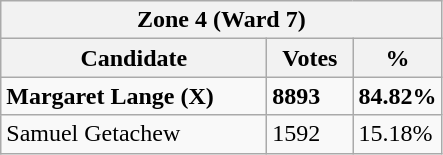<table class="wikitable">
<tr>
<th colspan="3">Zone 4 (Ward 7)</th>
</tr>
<tr>
<th style="width: 170px">Candidate</th>
<th style="width: 50px">Votes</th>
<th style="width: 40px">%</th>
</tr>
<tr>
<td><strong>Margaret Lange (X)</strong></td>
<td><strong>8893</strong></td>
<td><strong>84.82%</strong></td>
</tr>
<tr>
<td>Samuel Getachew</td>
<td>1592</td>
<td>15.18%</td>
</tr>
</table>
